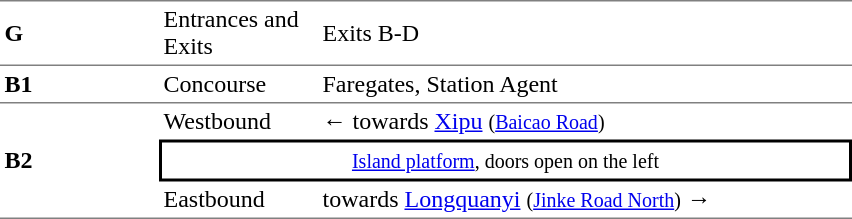<table cellspacing=0 cellpadding=3>
<tr>
<td style="border-top:solid 1px gray;border-bottom:solid 1px gray;" width=100><strong>G</strong></td>
<td style="border-top:solid 1px gray;border-bottom:solid 1px gray;" width=100>Entrances and Exits</td>
<td style="border-top:solid 1px gray;border-bottom:solid 1px gray;" width=350>Exits B-D</td>
</tr>
<tr>
<td style="border-bottom:solid 1px gray;"><strong>B1</strong></td>
<td style="border-bottom:solid 1px gray;">Concourse</td>
<td style="border-bottom:solid 1px gray;">Faregates, Station Agent</td>
</tr>
<tr>
<td style="border-bottom:solid 1px gray;" rowspan=3><strong>B2</strong></td>
<td>Westbound</td>
<td>←  towards <a href='#'>Xipu</a> <small>(<a href='#'>Baicao Road</a>)</small></td>
</tr>
<tr>
<td style="border-right:solid 2px black;border-left:solid 2px black;border-top:solid 2px black;border-bottom:solid 2px black;text-align:center;" colspan=2><small><a href='#'>Island platform</a>, doors open on the left</small></td>
</tr>
<tr>
<td style="border-bottom:solid 1px gray;">Eastbound</td>
<td style="border-bottom:solid 1px gray;">  towards <a href='#'>Longquanyi</a> <small>(<a href='#'>Jinke Road North</a>)</small> →</td>
</tr>
</table>
